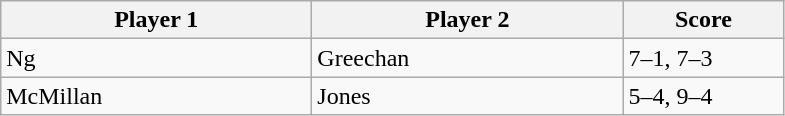<table class="wikitable" style="font-size: 100%">
<tr>
<th width=200>Player 1</th>
<th width=200>Player 2</th>
<th width=100>Score</th>
</tr>
<tr>
<td>Ng</td>
<td>Greechan</td>
<td>7–1, 7–3</td>
</tr>
<tr>
<td>McMillan</td>
<td>Jones</td>
<td>5–4, 9–4</td>
</tr>
</table>
